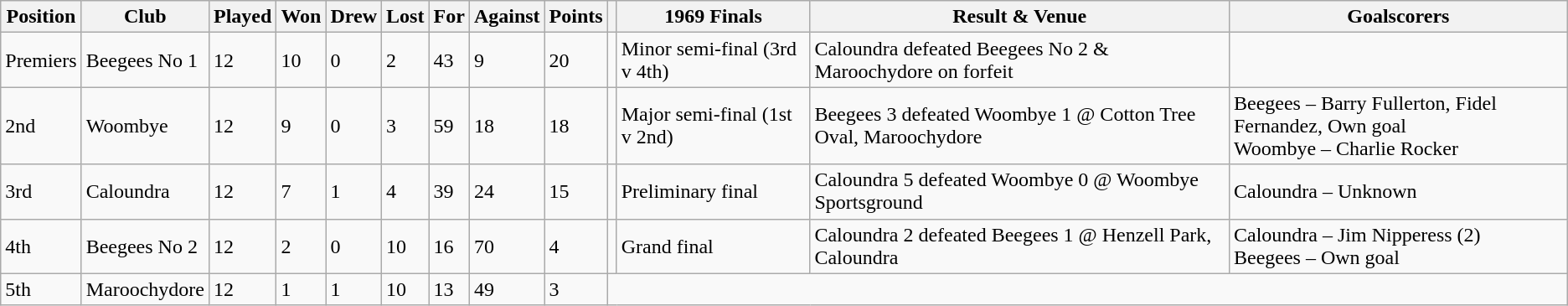<table class="wikitable">
<tr>
<th>Position</th>
<th>Club</th>
<th>Played</th>
<th>Won</th>
<th>Drew</th>
<th>Lost</th>
<th>For</th>
<th>Against</th>
<th>Points</th>
<th></th>
<th>1969 Finals</th>
<th>Result & Venue</th>
<th>Goalscorers</th>
</tr>
<tr>
<td>Premiers</td>
<td>Beegees No 1</td>
<td>12</td>
<td>10</td>
<td>0</td>
<td>2</td>
<td>43</td>
<td>9</td>
<td>20</td>
<td></td>
<td>Minor semi-final (3rd v 4th)</td>
<td>Caloundra defeated Beegees No 2 & Maroochydore on forfeit</td>
<td></td>
</tr>
<tr>
<td>2nd</td>
<td>Woombye</td>
<td>12</td>
<td>9</td>
<td>0</td>
<td>3</td>
<td>59</td>
<td>18</td>
<td>18</td>
<td></td>
<td>Major semi-final (1st v 2nd)</td>
<td>Beegees 3 defeated Woombye 1 @ Cotton Tree Oval, Maroochydore</td>
<td>Beegees – Barry Fullerton, Fidel Fernandez, Own goal<br>Woombye – Charlie Rocker</td>
</tr>
<tr>
<td>3rd</td>
<td>Caloundra</td>
<td>12</td>
<td>7</td>
<td>1</td>
<td>4</td>
<td>39</td>
<td>24</td>
<td>15</td>
<td></td>
<td>Preliminary final</td>
<td>Caloundra 5 defeated Woombye 0 @ Woombye Sportsground</td>
<td>Caloundra – Unknown</td>
</tr>
<tr>
<td>4th</td>
<td>Beegees No 2</td>
<td>12</td>
<td>2</td>
<td>0</td>
<td>10</td>
<td>16</td>
<td>70</td>
<td>4</td>
<td></td>
<td>Grand final</td>
<td>Caloundra 2 defeated Beegees 1 @ Henzell Park, Caloundra</td>
<td>Caloundra – Jim Nipperess (2)<br>Beegees – Own goal</td>
</tr>
<tr>
<td>5th</td>
<td>Maroochydore</td>
<td>12</td>
<td>1</td>
<td>1</td>
<td>10</td>
<td>13</td>
<td>49</td>
<td>3</td>
</tr>
</table>
